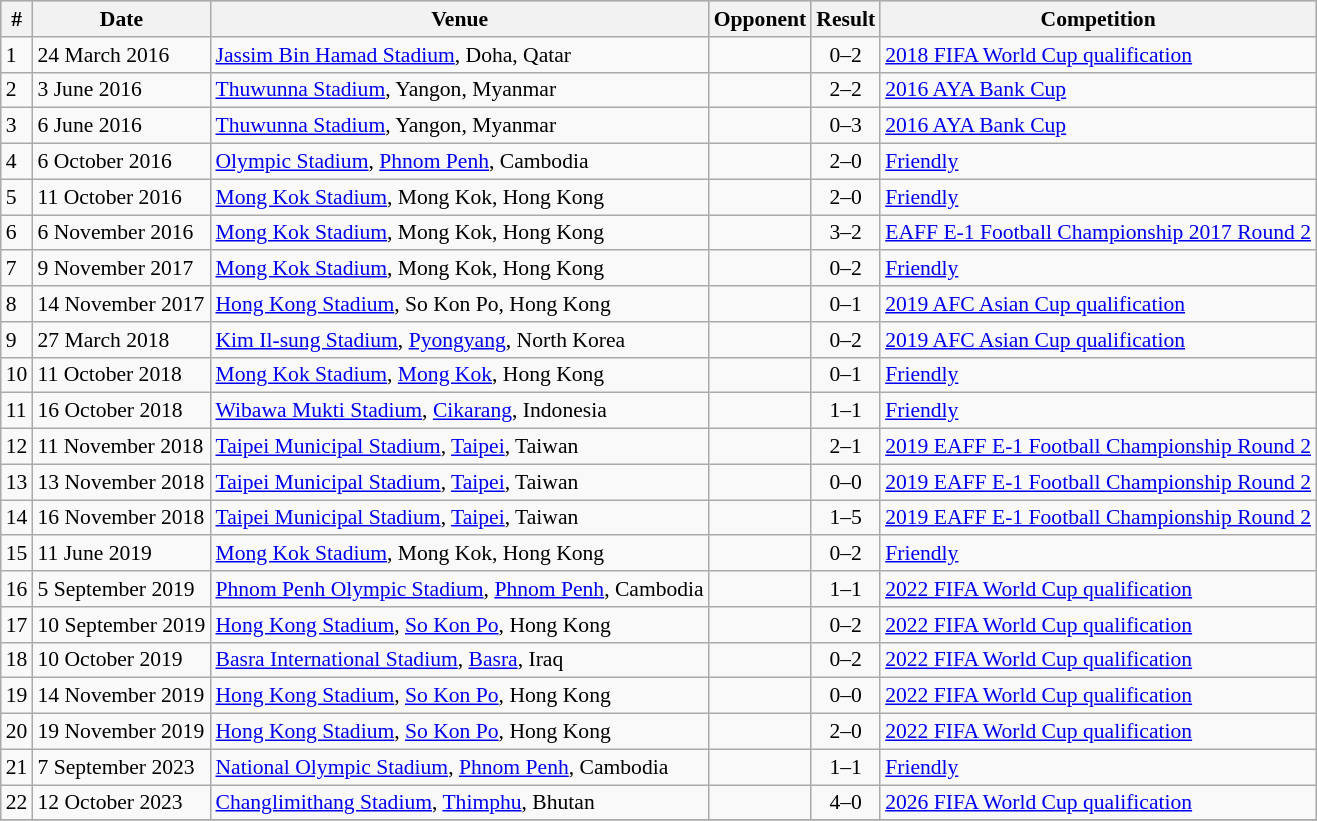<table class="wikitable" style="font-size:90%; text-align: left;">
<tr bgcolor="#CCCCCC" align="center">
<th>#</th>
<th>Date</th>
<th>Venue</th>
<th>Opponent</th>
<th>Result</th>
<th>Competition</th>
</tr>
<tr>
<td>1</td>
<td>24 March 2016</td>
<td><a href='#'>Jassim Bin Hamad Stadium</a>, Doha, Qatar</td>
<td></td>
<td align="center">0–2</td>
<td><a href='#'>2018 FIFA World Cup qualification</a></td>
</tr>
<tr>
<td>2</td>
<td>3 June 2016</td>
<td><a href='#'>Thuwunna Stadium</a>, Yangon, Myanmar</td>
<td></td>
<td align="center">2–2</td>
<td><a href='#'>2016 AYA Bank Cup</a></td>
</tr>
<tr>
<td>3</td>
<td>6 June 2016</td>
<td><a href='#'>Thuwunna Stadium</a>, Yangon, Myanmar</td>
<td></td>
<td align="center">0–3</td>
<td><a href='#'>2016 AYA Bank Cup</a></td>
</tr>
<tr>
<td>4</td>
<td>6 October 2016</td>
<td><a href='#'>Olympic Stadium</a>, <a href='#'>Phnom Penh</a>, Cambodia</td>
<td></td>
<td align="center">2–0</td>
<td><a href='#'>Friendly</a></td>
</tr>
<tr>
<td>5</td>
<td>11 October 2016</td>
<td><a href='#'>Mong Kok Stadium</a>, Mong Kok, Hong Kong</td>
<td></td>
<td align="center">2–0</td>
<td><a href='#'>Friendly</a></td>
</tr>
<tr>
<td>6</td>
<td>6 November 2016</td>
<td><a href='#'>Mong Kok Stadium</a>, Mong Kok, Hong Kong</td>
<td></td>
<td align="center">3–2</td>
<td><a href='#'>EAFF E-1 Football Championship 2017 Round 2</a></td>
</tr>
<tr>
<td>7</td>
<td>9 November 2017</td>
<td><a href='#'>Mong Kok Stadium</a>, Mong Kok, Hong Kong</td>
<td></td>
<td align="center">0–2</td>
<td><a href='#'>Friendly</a></td>
</tr>
<tr>
<td>8</td>
<td>14 November 2017</td>
<td><a href='#'>Hong Kong Stadium</a>, So Kon Po, Hong Kong</td>
<td></td>
<td align="center">0–1</td>
<td><a href='#'>2019 AFC Asian Cup qualification</a></td>
</tr>
<tr>
<td>9</td>
<td>27 March 2018</td>
<td><a href='#'>Kim Il-sung Stadium</a>, <a href='#'>Pyongyang</a>, North Korea</td>
<td></td>
<td align="center">0–2</td>
<td><a href='#'>2019 AFC Asian Cup qualification</a></td>
</tr>
<tr>
<td>10</td>
<td>11 October 2018</td>
<td><a href='#'>Mong Kok Stadium</a>, <a href='#'>Mong Kok</a>, Hong Kong</td>
<td></td>
<td align="center">0–1</td>
<td><a href='#'>Friendly</a></td>
</tr>
<tr>
<td>11</td>
<td>16 October 2018</td>
<td><a href='#'>Wibawa Mukti Stadium</a>, <a href='#'>Cikarang</a>, Indonesia</td>
<td></td>
<td align="center">1–1</td>
<td><a href='#'>Friendly</a></td>
</tr>
<tr>
<td>12</td>
<td>11 November 2018</td>
<td><a href='#'>Taipei Municipal Stadium</a>, <a href='#'>Taipei</a>, Taiwan</td>
<td></td>
<td align="center">2–1</td>
<td><a href='#'>2019 EAFF E-1 Football Championship Round 2</a></td>
</tr>
<tr>
<td>13</td>
<td>13 November 2018</td>
<td><a href='#'>Taipei Municipal Stadium</a>, <a href='#'>Taipei</a>, Taiwan</td>
<td></td>
<td align="center">0–0</td>
<td><a href='#'>2019 EAFF E-1 Football Championship Round 2</a></td>
</tr>
<tr>
<td>14</td>
<td>16 November 2018</td>
<td><a href='#'>Taipei Municipal Stadium</a>, <a href='#'>Taipei</a>, Taiwan</td>
<td></td>
<td align="center">1–5</td>
<td><a href='#'>2019 EAFF E-1 Football Championship Round 2</a></td>
</tr>
<tr>
<td>15</td>
<td>11 June 2019</td>
<td><a href='#'>Mong Kok Stadium</a>, Mong Kok, Hong Kong</td>
<td></td>
<td align="center">0–2</td>
<td><a href='#'>Friendly</a></td>
</tr>
<tr>
<td>16</td>
<td>5 September 2019</td>
<td><a href='#'>Phnom Penh Olympic Stadium</a>, <a href='#'>Phnom Penh</a>, Cambodia</td>
<td></td>
<td align="center">1–1</td>
<td><a href='#'>2022 FIFA World Cup qualification</a></td>
</tr>
<tr>
<td>17</td>
<td>10 September 2019</td>
<td><a href='#'>Hong Kong Stadium</a>, <a href='#'>So Kon Po</a>, Hong Kong</td>
<td></td>
<td align="center">0–2</td>
<td><a href='#'>2022 FIFA World Cup qualification</a></td>
</tr>
<tr>
<td>18</td>
<td>10 October 2019</td>
<td><a href='#'>Basra International Stadium</a>, <a href='#'>Basra</a>, Iraq</td>
<td></td>
<td align="center">0–2</td>
<td><a href='#'>2022 FIFA World Cup qualification</a></td>
</tr>
<tr>
<td>19</td>
<td>14 November 2019</td>
<td><a href='#'>Hong Kong Stadium</a>, <a href='#'>So Kon Po</a>, Hong Kong</td>
<td></td>
<td align="center">0–0</td>
<td><a href='#'>2022 FIFA World Cup qualification</a></td>
</tr>
<tr>
<td>20</td>
<td>19 November 2019</td>
<td><a href='#'>Hong Kong Stadium</a>, <a href='#'>So Kon Po</a>, Hong Kong</td>
<td></td>
<td align="center">2–0</td>
<td><a href='#'>2022 FIFA World Cup qualification</a></td>
</tr>
<tr>
<td>21</td>
<td>7 September 2023</td>
<td><a href='#'>National Olympic Stadium</a>, <a href='#'>Phnom Penh</a>, Cambodia</td>
<td></td>
<td align="center">1–1</td>
<td><a href='#'>Friendly</a></td>
</tr>
<tr>
<td>22</td>
<td>12 October 2023</td>
<td><a href='#'>Changlimithang Stadium</a>, <a href='#'>Thimphu</a>, Bhutan</td>
<td></td>
<td align="center">4–0</td>
<td><a href='#'>2026 FIFA World Cup qualification</a></td>
</tr>
<tr>
</tr>
</table>
